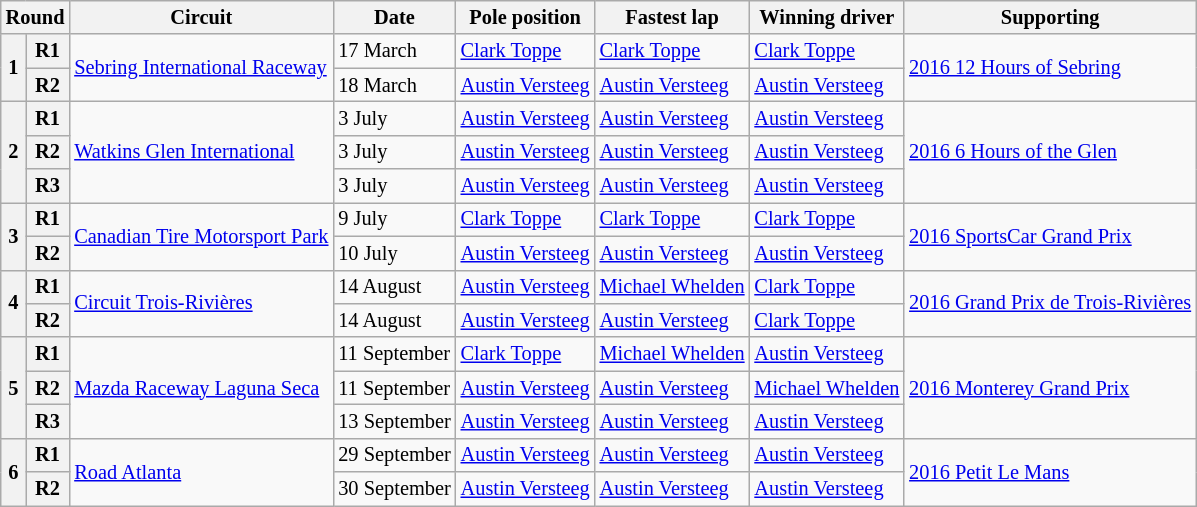<table class="wikitable" style="font-size: 85%;">
<tr>
<th colspan=2>Round</th>
<th>Circuit</th>
<th>Date</th>
<th>Pole position</th>
<th>Fastest lap</th>
<th>Winning driver</th>
<th>Supporting</th>
</tr>
<tr>
<th rowspan=2>1</th>
<th>R1</th>
<td rowspan=2> <a href='#'>Sebring International Raceway</a></td>
<td>17 March</td>
<td> <a href='#'>Clark Toppe</a></td>
<td> <a href='#'>Clark Toppe</a></td>
<td> <a href='#'>Clark Toppe</a></td>
<td rowspan=2><a href='#'>2016 12 Hours of Sebring</a></td>
</tr>
<tr>
<th>R2</th>
<td>18 March</td>
<td> <a href='#'>Austin Versteeg</a></td>
<td> <a href='#'>Austin Versteeg</a></td>
<td> <a href='#'>Austin Versteeg</a></td>
</tr>
<tr>
<th rowspan=3>2</th>
<th>R1</th>
<td rowspan=3> <a href='#'>Watkins Glen International</a></td>
<td>3 July</td>
<td> <a href='#'>Austin Versteeg</a></td>
<td> <a href='#'>Austin Versteeg</a></td>
<td> <a href='#'>Austin Versteeg</a></td>
<td rowspan=3><a href='#'>2016 6 Hours of the Glen</a></td>
</tr>
<tr>
<th>R2</th>
<td>3 July</td>
<td> <a href='#'>Austin Versteeg</a></td>
<td> <a href='#'>Austin Versteeg</a></td>
<td> <a href='#'>Austin Versteeg</a></td>
</tr>
<tr>
<th>R3</th>
<td>3 July</td>
<td> <a href='#'>Austin Versteeg</a></td>
<td> <a href='#'>Austin Versteeg</a></td>
<td> <a href='#'>Austin Versteeg</a></td>
</tr>
<tr>
<th rowspan=2>3</th>
<th>R1</th>
<td rowspan=2> <a href='#'>Canadian Tire Motorsport Park</a></td>
<td>9 July</td>
<td> <a href='#'>Clark Toppe</a></td>
<td> <a href='#'>Clark Toppe</a></td>
<td> <a href='#'>Clark Toppe</a></td>
<td rowspan=2><a href='#'>2016 SportsCar Grand Prix</a></td>
</tr>
<tr>
<th>R2</th>
<td>10 July</td>
<td> <a href='#'>Austin Versteeg</a></td>
<td> <a href='#'>Austin Versteeg</a></td>
<td> <a href='#'>Austin Versteeg</a></td>
</tr>
<tr>
<th rowspan=2>4</th>
<th>R1</th>
<td rowspan=2> <a href='#'>Circuit Trois-Rivières</a></td>
<td>14 August</td>
<td> <a href='#'>Austin Versteeg</a></td>
<td> <a href='#'>Michael Whelden</a></td>
<td> <a href='#'>Clark Toppe</a></td>
<td rowspan=2><a href='#'>2016 Grand Prix de Trois-Rivières</a></td>
</tr>
<tr>
<th>R2</th>
<td>14 August</td>
<td> <a href='#'>Austin Versteeg</a></td>
<td> <a href='#'>Austin Versteeg</a></td>
<td> <a href='#'>Clark Toppe</a></td>
</tr>
<tr>
<th rowspan=3>5</th>
<th>R1</th>
<td rowspan=3> <a href='#'>Mazda Raceway Laguna Seca</a></td>
<td>11 September</td>
<td> <a href='#'>Clark Toppe</a></td>
<td> <a href='#'>Michael Whelden</a></td>
<td> <a href='#'>Austin Versteeg</a></td>
<td rowspan=3><a href='#'>2016 Monterey Grand Prix</a></td>
</tr>
<tr>
<th>R2</th>
<td>11 September</td>
<td> <a href='#'>Austin Versteeg</a></td>
<td> <a href='#'>Austin Versteeg</a></td>
<td> <a href='#'>Michael Whelden</a></td>
</tr>
<tr>
<th>R3</th>
<td>13 September</td>
<td> <a href='#'>Austin Versteeg</a></td>
<td> <a href='#'>Austin Versteeg</a></td>
<td> <a href='#'>Austin Versteeg</a></td>
</tr>
<tr>
<th rowspan=3>6</th>
<th>R1</th>
<td rowspan=2> <a href='#'>Road Atlanta</a></td>
<td>29 September</td>
<td> <a href='#'>Austin Versteeg</a></td>
<td> <a href='#'>Austin Versteeg</a></td>
<td> <a href='#'>Austin Versteeg</a></td>
<td rowspan=2><a href='#'>2016 Petit Le Mans</a></td>
</tr>
<tr>
<th>R2</th>
<td>30 September</td>
<td> <a href='#'>Austin Versteeg</a></td>
<td> <a href='#'>Austin Versteeg</a></td>
<td> <a href='#'>Austin Versteeg</a></td>
</tr>
</table>
